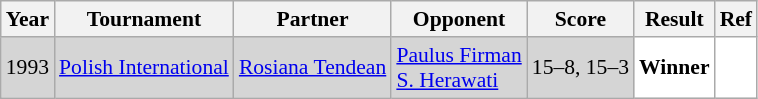<table class="sortable wikitable" style="font-size: 90%;">
<tr>
<th>Year</th>
<th>Tournament</th>
<th>Partner</th>
<th>Opponent</th>
<th>Score</th>
<th>Result</th>
<th>Ref</th>
</tr>
<tr style="background:#D5D5D5">
<td align="center">1993</td>
<td align="left"><a href='#'>Polish International</a></td>
<td align="left"> <a href='#'>Rosiana Tendean</a></td>
<td align="left"> <a href='#'>Paulus Firman</a> <br>  <a href='#'>S. Herawati</a></td>
<td align="left">15–8, 15–3</td>
<td style="text-align:left; background:white"> <strong>Winner</strong></td>
<td style="text-align:center; background:white"></td>
</tr>
</table>
